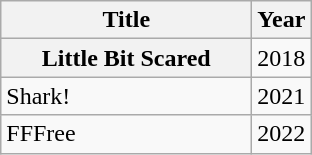<table class="wikitable plainrowheaders" border="1">
<tr>
<th scope="col" style="width:10em;">Title</th>
<th scope="col">Year</th>
</tr>
<tr>
<th scope="row">Little Bit Scared</th>
<td>2018</td>
</tr>
<tr>
<td>Shark!</td>
<td>2021</td>
</tr>
<tr>
<td>FFFree</td>
<td>2022</td>
</tr>
</table>
